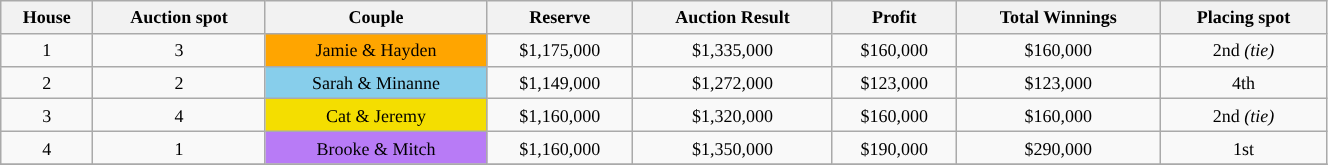<table class="wikitable" style="text-align: center; font-size: 9pt; line-height:16px; width:70%" |>
<tr>
<th>House</th>
<th>Auction spot </th>
<th>Couple</th>
<th>Reserve</th>
<th>Auction Result</th>
<th>Profit</th>
<th>Total Winnings</th>
<th>Placing spot</th>
</tr>
<tr>
<td>1</td>
<td style="text-align:center">3</td>
<td style="background-color:orange;">Jamie & Hayden</td>
<td style="text-align:center">$1,175,000</td>
<td style="text-align:center">$1,335,000</td>
<td style="text-align:center">$160,000</td>
<td style="text-align:center">$160,000</td>
<td style="text-align:center">2nd <em>(tie)</em></td>
</tr>
<tr>
<td>2</td>
<td style="text-align:center">2</td>
<td style="background-color:skyblue;">Sarah & Minanne</td>
<td style="text-align:center">$1,149,000</td>
<td style="text-align:center">$1,272,000</td>
<td style="text-align:center">$123,000</td>
<td style="text-align:center">$123,000</td>
<td style="text-align:center">4th</td>
</tr>
<tr>
<td>3</td>
<td style="text-align:center">4</td>
<td style='background:#f4de00;'>Cat & Jeremy</td>
<td style="text-align:center">$1,160,000</td>
<td style="text-align:center">$1,320,000</td>
<td style="text-align:center">$160,000</td>
<td style="text-align:center">$160,000</td>
<td style="text-align:center">2nd <em>(tie)</em></td>
</tr>
<tr>
<td>4</td>
<td style="text-align:center">1</td>
<td style='background:#B87BF6;'>Brooke & Mitch</td>
<td style="text-align:center">$1,160,000</td>
<td style="text-align:center">$1,350,000</td>
<td style="text-align:center">$190,000</td>
<td style="text-align:center">$290,000</td>
<td style="text-align:center">1st</td>
</tr>
<tr>
</tr>
</table>
